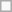<table class=wikitable>
<tr>
<td> </td>
</tr>
</table>
